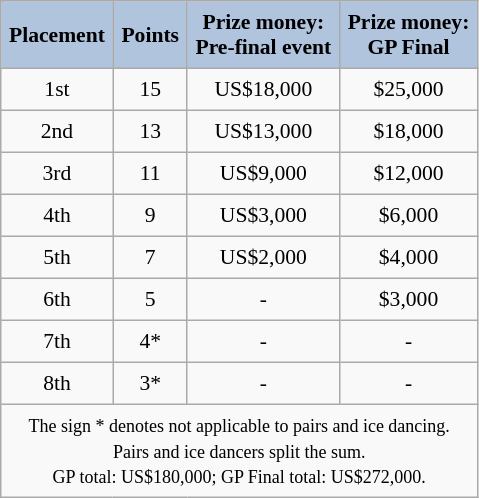<table border="2" cellpadding="5" cellspacing="0" style="margin: 1em 1em 1em 0; background: #f9f9f9; border: 1px #aaa solid; border-collapse: collapse; font-size: 90%; text-align:center; ">
<tr style="background:#b0c4de; ">
<th>Placement</th>
<th>Points</th>
<th>Prize money: <br> Pre-final event</th>
<th>Prize money: <br> GP Final</th>
</tr>
<tr>
<td>1st</td>
<td>15</td>
<td>US$18,000</td>
<td>$25,000</td>
</tr>
<tr>
<td>2nd</td>
<td>13</td>
<td>US$13,000</td>
<td>$18,000</td>
</tr>
<tr>
<td>3rd</td>
<td>11</td>
<td>US$9,000</td>
<td>$12,000</td>
</tr>
<tr>
<td>4th</td>
<td>9</td>
<td>US$3,000</td>
<td>$6,000</td>
</tr>
<tr>
<td>5th</td>
<td>7</td>
<td>US$2,000</td>
<td>$4,000</td>
</tr>
<tr>
<td>6th</td>
<td>5</td>
<td>-</td>
<td>$3,000</td>
</tr>
<tr>
<td>7th</td>
<td>4*</td>
<td>-</td>
<td>-</td>
</tr>
<tr>
<td>8th</td>
<td>3*</td>
<td>-</td>
<td>-</td>
</tr>
<tr>
<td colspan=4 align=center><small> The sign * denotes not applicable to pairs and ice dancing. <br> Pairs and ice dancers split the sum. <br> GP total: US$180,000; GP Final total: US$272,000. </small></td>
</tr>
</table>
